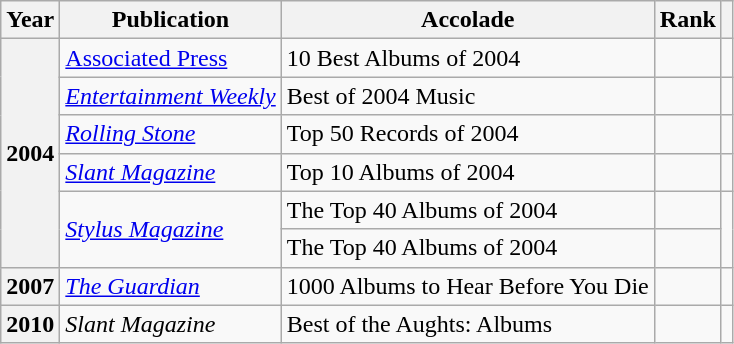<table class="wikitable sortable plainrowheaders">
<tr>
<th scope="col">Year</th>
<th scope="col">Publication</th>
<th scope="col">Accolade</th>
<th scope="col">Rank</th>
<th scope="col"></th>
</tr>
<tr>
<th scope="row" rowspan="6">2004</th>
<td><a href='#'>Associated Press</a></td>
<td>10 Best Albums of 2004</td>
<td></td>
<td></td>
</tr>
<tr>
<td><em><a href='#'>Entertainment Weekly</a></em></td>
<td>Best of 2004 Music</td>
<td></td>
<td></td>
</tr>
<tr>
<td><em><a href='#'>Rolling Stone</a></em></td>
<td>Top 50 Records of 2004</td>
<td></td>
<td></td>
</tr>
<tr>
<td><em><a href='#'>Slant Magazine</a></em></td>
<td>Top 10 Albums of 2004</td>
<td></td>
<td></td>
</tr>
<tr>
<td rowspan="2"><em><a href='#'>Stylus Magazine</a></em></td>
<td>The Top 40 Albums of 2004 </td>
<td></td>
<td align="center" rowspan="2"></td>
</tr>
<tr>
<td>The Top 40 Albums of 2004 </td>
<td></td>
</tr>
<tr>
<th scope="row">2007</th>
<td><em><a href='#'>The Guardian</a></em></td>
<td>1000 Albums to Hear Before You Die</td>
<td></td>
<td align="center"></td>
</tr>
<tr>
<th scope="row">2010</th>
<td><em>Slant Magazine</em></td>
<td>Best of the Aughts: Albums</td>
<td></td>
<td align="center"></td>
</tr>
</table>
